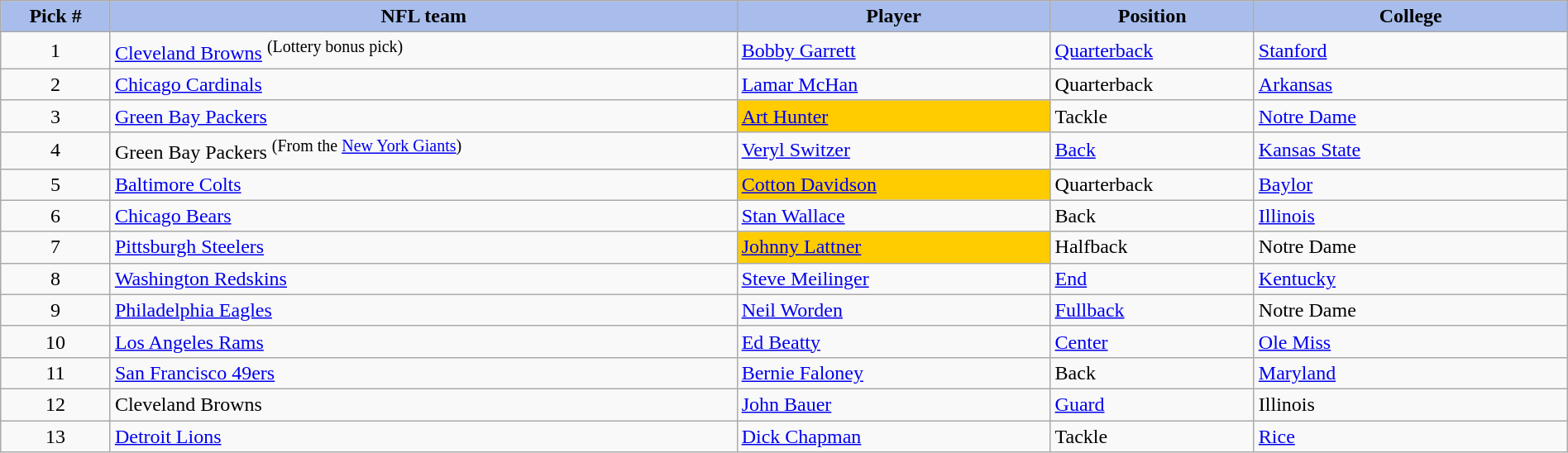<table class="wikitable sortable sortable" style="width: 100%">
<tr>
<th style="background:#a8bdec; width:7%;">Pick #</th>
<th style="width:40%; background:#a8bdec;">NFL team</th>
<th style="width:20%; background:#a8bdec;">Player</th>
<th style="width:13%; background:#a8bdec;">Position</th>
<th style="background:#A8BDEC;">College</th>
</tr>
<tr>
<td align=center>1</td>
<td><a href='#'>Cleveland Browns</a> <sup>(Lottery bonus pick)</sup></td>
<td><a href='#'>Bobby Garrett</a></td>
<td><a href='#'>Quarterback</a></td>
<td><a href='#'>Stanford</a></td>
</tr>
<tr>
<td align=center>2</td>
<td><a href='#'>Chicago Cardinals</a></td>
<td><a href='#'>Lamar McHan</a></td>
<td>Quarterback</td>
<td><a href='#'>Arkansas</a></td>
</tr>
<tr>
<td align=center>3</td>
<td><a href='#'>Green Bay Packers</a></td>
<td style="background:#fc0;"><a href='#'>Art Hunter</a></td>
<td>Tackle</td>
<td><a href='#'>Notre Dame</a></td>
</tr>
<tr>
<td align=center>4</td>
<td>Green Bay Packers <sup>(From the <a href='#'>New York Giants</a>)</sup></td>
<td><a href='#'>Veryl Switzer</a></td>
<td><a href='#'>Back</a></td>
<td><a href='#'>Kansas State</a></td>
</tr>
<tr>
<td align=center>5</td>
<td><a href='#'>Baltimore Colts</a></td>
<td style="background:#fc0;"><a href='#'>Cotton Davidson</a></td>
<td>Quarterback</td>
<td><a href='#'>Baylor</a></td>
</tr>
<tr>
<td align=center>6</td>
<td><a href='#'>Chicago Bears</a></td>
<td><a href='#'>Stan Wallace</a></td>
<td>Back</td>
<td><a href='#'>Illinois</a></td>
</tr>
<tr>
<td align=center>7</td>
<td><a href='#'>Pittsburgh Steelers</a></td>
<td style="background:#fc0;"><a href='#'>Johnny Lattner</a></td>
<td>Halfback</td>
<td>Notre Dame</td>
</tr>
<tr>
<td align=center>8</td>
<td><a href='#'>Washington Redskins</a></td>
<td><a href='#'>Steve Meilinger</a></td>
<td><a href='#'>End</a></td>
<td><a href='#'>Kentucky</a></td>
</tr>
<tr>
<td align=center>9</td>
<td><a href='#'>Philadelphia Eagles</a></td>
<td><a href='#'>Neil Worden</a></td>
<td><a href='#'>Fullback</a></td>
<td>Notre Dame</td>
</tr>
<tr>
<td align=center>10</td>
<td><a href='#'>Los Angeles Rams</a></td>
<td><a href='#'>Ed Beatty</a></td>
<td><a href='#'>Center</a></td>
<td><a href='#'>Ole Miss</a></td>
</tr>
<tr>
<td align=center>11</td>
<td><a href='#'>San Francisco 49ers</a></td>
<td><a href='#'>Bernie Faloney</a></td>
<td>Back</td>
<td><a href='#'>Maryland</a></td>
</tr>
<tr>
<td align=center>12</td>
<td>Cleveland Browns</td>
<td><a href='#'>John Bauer</a></td>
<td><a href='#'>Guard</a></td>
<td>Illinois</td>
</tr>
<tr>
<td align=center>13</td>
<td><a href='#'>Detroit Lions</a></td>
<td><a href='#'>Dick Chapman</a></td>
<td>Tackle</td>
<td><a href='#'>Rice</a></td>
</tr>
</table>
